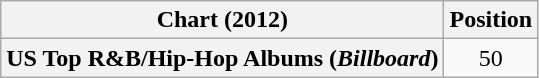<table class="wikitable plainrowheaders" style="text-align:center;">
<tr>
<th scope="col">Chart (2012)</th>
<th scope="col">Position</th>
</tr>
<tr>
<th scope="row">US Top R&B/Hip-Hop Albums (<em>Billboard</em>)</th>
<td>50</td>
</tr>
</table>
